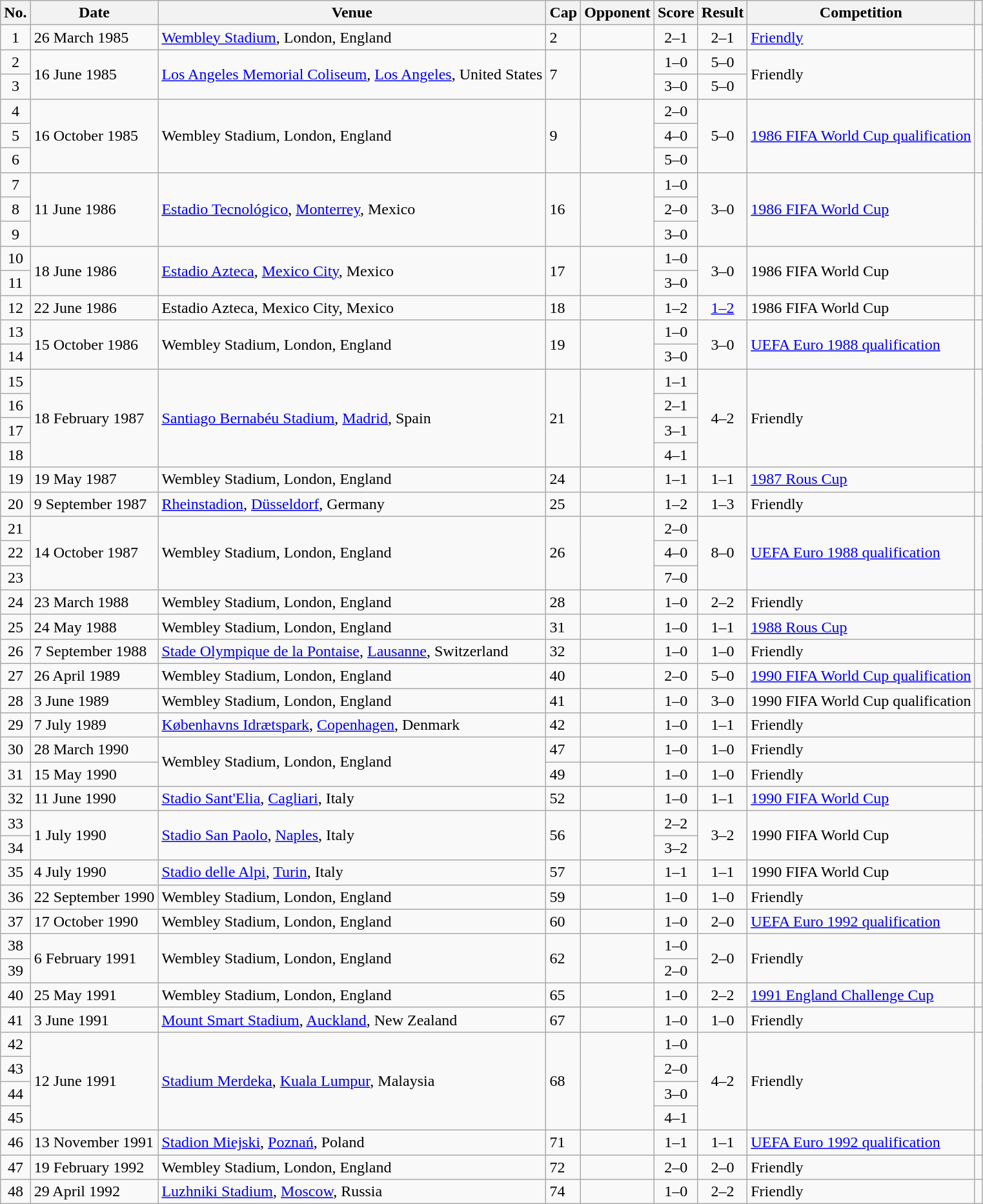<table class="wikitable sortable">
<tr>
<th scope="col">No.</th>
<th scope="col" data-sort-type="date">Date</th>
<th scope="col">Venue</th>
<th scope="col">Cap</th>
<th scope="col">Opponent</th>
<th scope="col">Score</th>
<th scope="col">Result</th>
<th scope="col">Competition</th>
<th scope="col" class="unsortable"></th>
</tr>
<tr>
<td align="center">1</td>
<td>26 March 1985</td>
<td><a href='#'>Wembley Stadium</a>, London, England</td>
<td>2</td>
<td></td>
<td align="center">2–1</td>
<td align="center">2–1</td>
<td><a href='#'>Friendly</a></td>
<td></td>
</tr>
<tr>
<td align="center">2</td>
<td rowspan="2">16 June 1985</td>
<td rowspan="2"><a href='#'>Los Angeles Memorial Coliseum</a>, <a href='#'>Los Angeles</a>, United States</td>
<td rowspan="2">7</td>
<td rowspan="2"></td>
<td align="center">1–0</td>
<td align="center">5–0</td>
<td rowspan="2">Friendly</td>
<td rowspan="2"></td>
</tr>
<tr>
<td align="center">3</td>
<td align="center">3–0</td>
<td align="center">5–0</td>
</tr>
<tr>
<td align="center">4</td>
<td rowspan="3">16 October 1985</td>
<td rowspan="3">Wembley Stadium, London, England</td>
<td rowspan="3">9</td>
<td rowspan="3"></td>
<td align="center">2–0</td>
<td rowspan="3" align="center">5–0</td>
<td rowspan="3"><a href='#'>1986 FIFA World Cup qualification</a></td>
<td rowspan="3"></td>
</tr>
<tr>
<td align="center">5</td>
<td align="center">4–0</td>
</tr>
<tr>
<td align="center">6</td>
<td align="center">5–0</td>
</tr>
<tr>
<td align="center">7</td>
<td rowspan="3">11 June 1986</td>
<td rowspan="3"><a href='#'>Estadio Tecnológico</a>, <a href='#'>Monterrey</a>, Mexico</td>
<td rowspan="3">16</td>
<td rowspan="3"></td>
<td align="center">1–0</td>
<td rowspan="3" align="center">3–0</td>
<td rowspan="3"><a href='#'>1986 FIFA World Cup</a></td>
<td rowspan="3"></td>
</tr>
<tr>
<td align="center">8</td>
<td align="center">2–0</td>
</tr>
<tr>
<td align="center">9</td>
<td align="center">3–0</td>
</tr>
<tr>
<td align="center">10</td>
<td rowspan="2">18 June 1986</td>
<td rowspan="2"><a href='#'>Estadio Azteca</a>, <a href='#'>Mexico City</a>, Mexico</td>
<td rowspan="2">17</td>
<td rowspan="2"></td>
<td align="center">1–0</td>
<td rowspan="2" align="center">3–0</td>
<td rowspan="2">1986 FIFA World Cup</td>
<td rowspan="2"></td>
</tr>
<tr>
<td align="center">11</td>
<td align="center">3–0</td>
</tr>
<tr>
<td align="center">12</td>
<td>22 June 1986</td>
<td>Estadio Azteca, Mexico City, Mexico</td>
<td>18</td>
<td></td>
<td align="center">1–2</td>
<td align="center"><a href='#'>1–2</a></td>
<td>1986 FIFA World Cup</td>
<td></td>
</tr>
<tr>
<td align="center">13</td>
<td rowspan="2">15 October 1986</td>
<td rowspan="2">Wembley Stadium, London, England</td>
<td rowspan="2">19</td>
<td rowspan="2"></td>
<td align="center">1–0</td>
<td rowspan="2" align="center">3–0</td>
<td rowspan="2"><a href='#'>UEFA Euro 1988 qualification</a></td>
<td rowspan="2"></td>
</tr>
<tr>
<td align="center">14</td>
<td align="center">3–0</td>
</tr>
<tr>
<td align="center">15</td>
<td rowspan="4">18 February 1987</td>
<td rowspan="4"><a href='#'>Santiago Bernabéu Stadium</a>, <a href='#'>Madrid</a>, Spain</td>
<td rowspan="4">21</td>
<td rowspan="4"></td>
<td align="center">1–1</td>
<td rowspan="4" align="center">4–2</td>
<td rowspan="4">Friendly</td>
<td rowspan="4"></td>
</tr>
<tr>
<td align="center">16</td>
<td align="center">2–1</td>
</tr>
<tr>
<td align="center">17</td>
<td align="center">3–1</td>
</tr>
<tr>
<td align="center">18</td>
<td align="center">4–1</td>
</tr>
<tr>
<td align="center">19</td>
<td>19 May 1987</td>
<td>Wembley Stadium, London, England</td>
<td>24</td>
<td></td>
<td align="center">1–1</td>
<td align="center">1–1</td>
<td><a href='#'>1987 Rous Cup</a></td>
<td></td>
</tr>
<tr>
<td align="center">20</td>
<td>9 September 1987</td>
<td><a href='#'>Rheinstadion</a>, <a href='#'>Düsseldorf</a>, Germany</td>
<td>25</td>
<td></td>
<td align="center">1–2</td>
<td align="center">1–3</td>
<td>Friendly</td>
<td></td>
</tr>
<tr>
<td align="center">21</td>
<td rowspan="3">14 October 1987</td>
<td rowspan="3">Wembley Stadium, London, England</td>
<td rowspan="3">26</td>
<td rowspan="3"></td>
<td align="center">2–0</td>
<td rowspan="3" align="center">8–0</td>
<td rowspan="3"><a href='#'>UEFA Euro 1988 qualification</a></td>
<td rowspan="3"></td>
</tr>
<tr>
<td align="center">22</td>
<td align="center">4–0</td>
</tr>
<tr>
<td align="center">23</td>
<td align="center">7–0</td>
</tr>
<tr>
<td align="center">24</td>
<td>23 March 1988</td>
<td>Wembley Stadium, London, England</td>
<td>28</td>
<td></td>
<td align="center">1–0</td>
<td align="center">2–2</td>
<td>Friendly</td>
<td></td>
</tr>
<tr>
<td align="center">25</td>
<td>24 May 1988</td>
<td>Wembley Stadium, London, England</td>
<td>31</td>
<td></td>
<td align="center">1–0</td>
<td align="center">1–1</td>
<td><a href='#'>1988 Rous Cup</a></td>
<td></td>
</tr>
<tr>
<td align="center">26</td>
<td>7 September 1988</td>
<td><a href='#'>Stade Olympique de la Pontaise</a>, <a href='#'>Lausanne</a>, Switzerland</td>
<td>32</td>
<td></td>
<td align="center">1–0</td>
<td align="center">1–0</td>
<td>Friendly</td>
<td></td>
</tr>
<tr>
<td align="center">27</td>
<td>26 April 1989</td>
<td>Wembley Stadium, London, England</td>
<td>40</td>
<td></td>
<td align="center">2–0</td>
<td align="center">5–0</td>
<td><a href='#'>1990 FIFA World Cup qualification</a></td>
<td></td>
</tr>
<tr>
<td align="center">28</td>
<td>3 June 1989</td>
<td>Wembley Stadium, London, England</td>
<td>41</td>
<td></td>
<td align="center">1–0</td>
<td align="center">3–0</td>
<td>1990 FIFA World Cup qualification</td>
<td></td>
</tr>
<tr>
<td align="center">29</td>
<td>7 July 1989</td>
<td><a href='#'>Københavns Idrætspark</a>, <a href='#'>Copenhagen</a>, Denmark</td>
<td>42</td>
<td></td>
<td align="center">1–0</td>
<td align="center">1–1</td>
<td>Friendly</td>
<td></td>
</tr>
<tr>
<td align="center">30</td>
<td>28 March 1990</td>
<td rowspan="2">Wembley Stadium, London, England</td>
<td>47</td>
<td></td>
<td align="center">1–0</td>
<td align="center">1–0</td>
<td>Friendly</td>
<td></td>
</tr>
<tr>
<td align="center">31</td>
<td>15 May 1990</td>
<td>49</td>
<td></td>
<td align="center">1–0</td>
<td align="center">1–0</td>
<td>Friendly</td>
<td></td>
</tr>
<tr>
<td align="center">32</td>
<td>11 June 1990</td>
<td><a href='#'>Stadio Sant'Elia</a>, <a href='#'>Cagliari</a>, Italy</td>
<td>52</td>
<td></td>
<td align="center">1–0</td>
<td align="center">1–1</td>
<td><a href='#'>1990 FIFA World Cup</a></td>
<td></td>
</tr>
<tr>
<td align="center">33</td>
<td rowspan="2">1 July 1990</td>
<td rowspan="2"><a href='#'>Stadio San Paolo</a>, <a href='#'>Naples</a>, Italy</td>
<td rowspan="2">56</td>
<td rowspan="2"></td>
<td align="center">2–2</td>
<td rowspan="2" align="center">3–2 </td>
<td rowspan="2">1990 FIFA World Cup</td>
<td rowspan="2"></td>
</tr>
<tr>
<td align="center">34</td>
<td align="center">3–2</td>
</tr>
<tr>
<td align="center">35</td>
<td>4 July 1990</td>
<td><a href='#'>Stadio delle Alpi</a>, <a href='#'>Turin</a>, Italy</td>
<td>57</td>
<td></td>
<td align="center">1–1</td>
<td align="center">1–1 </td>
<td>1990 FIFA World Cup</td>
<td></td>
</tr>
<tr>
<td align="center">36</td>
<td>22 September 1990</td>
<td>Wembley Stadium, London, England</td>
<td>59</td>
<td></td>
<td align="center">1–0</td>
<td align="center">1–0</td>
<td>Friendly</td>
<td></td>
</tr>
<tr>
<td align="center">37</td>
<td>17 October 1990</td>
<td>Wembley Stadium, London, England</td>
<td>60</td>
<td></td>
<td align="center">1–0</td>
<td align="center">2–0</td>
<td><a href='#'>UEFA Euro 1992 qualification</a></td>
<td></td>
</tr>
<tr>
<td align="center">38</td>
<td rowspan="2">6 February 1991</td>
<td rowspan="2">Wembley Stadium, London, England</td>
<td rowspan="2">62</td>
<td rowspan="2"></td>
<td align="center">1–0</td>
<td rowspan="2" align="center">2–0</td>
<td rowspan="2">Friendly</td>
<td rowspan="2"></td>
</tr>
<tr>
<td align="center">39</td>
<td align="center">2–0</td>
</tr>
<tr>
<td align="center">40</td>
<td>25 May 1991</td>
<td>Wembley Stadium, London, England</td>
<td>65</td>
<td></td>
<td align="center">1–0</td>
<td align="center">2–2</td>
<td><a href='#'>1991 England Challenge Cup</a></td>
<td></td>
</tr>
<tr>
<td align="center">41</td>
<td>3 June 1991</td>
<td><a href='#'>Mount Smart Stadium</a>, <a href='#'>Auckland</a>, New Zealand</td>
<td>67</td>
<td></td>
<td align="center">1–0</td>
<td align="center">1–0</td>
<td>Friendly</td>
<td></td>
</tr>
<tr>
<td align="center">42</td>
<td rowspan="4">12 June 1991</td>
<td rowspan="4"><a href='#'>Stadium Merdeka</a>, <a href='#'>Kuala Lumpur</a>, Malaysia</td>
<td rowspan="4">68</td>
<td rowspan="4"></td>
<td align="center">1–0</td>
<td rowspan="4" align="center">4–2</td>
<td rowspan="4">Friendly</td>
<td rowspan="4"></td>
</tr>
<tr>
<td align="center">43</td>
<td align="center">2–0</td>
</tr>
<tr>
<td align="center">44</td>
<td align="center">3–0</td>
</tr>
<tr>
<td align="center">45</td>
<td align="center">4–1</td>
</tr>
<tr>
<td align="center">46</td>
<td>13 November 1991</td>
<td><a href='#'>Stadion Miejski</a>, <a href='#'>Poznań</a>, Poland</td>
<td>71</td>
<td></td>
<td align="center">1–1</td>
<td align="center">1–1</td>
<td><a href='#'>UEFA Euro 1992 qualification</a></td>
<td></td>
</tr>
<tr>
<td align="center">47</td>
<td>19 February 1992</td>
<td>Wembley Stadium, London, England</td>
<td>72</td>
<td></td>
<td align="center">2–0</td>
<td align="center">2–0</td>
<td>Friendly</td>
<td></td>
</tr>
<tr>
<td align="center">48</td>
<td>29 April 1992</td>
<td><a href='#'>Luzhniki Stadium</a>, <a href='#'>Moscow</a>, Russia</td>
<td>74</td>
<td></td>
<td align="center">1–0</td>
<td align="center">2–2</td>
<td>Friendly</td>
<td></td>
</tr>
</table>
